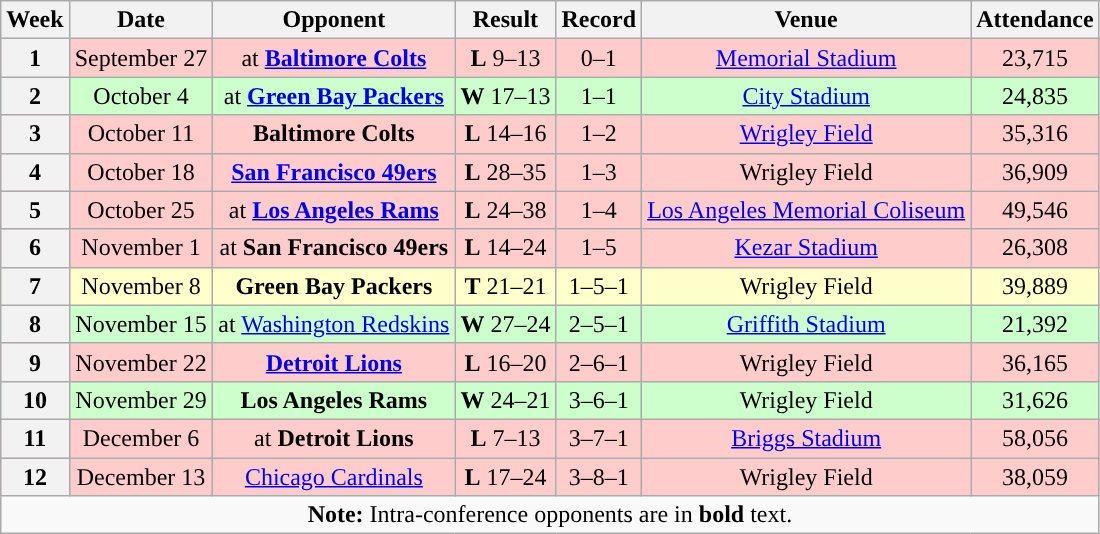<table class="wikitable" style="text-align:center">
<tr>
<th>Week</th>
<th>Date</th>
<th>Opponent</th>
<th>Result</th>
<th>Record</th>
<th>Venue</th>
<th>Attendance</th>
</tr>
<tr style="background:#fcc">
<th>1</th>
<td>September 27</td>
<td>at <strong><a href='#'>Baltimore Colts</a></strong></td>
<td><strong>L</strong> 9–13</td>
<td>0–1</td>
<td><a href='#'>Memorial Stadium</a></td>
<td>23,715</td>
</tr>
<tr style="background:#cfc">
<th>2</th>
<td>October 4</td>
<td>at <strong><a href='#'>Green Bay Packers</a></strong></td>
<td><strong>W</strong> 17–13</td>
<td>1–1</td>
<td><a href='#'>City Stadium</a></td>
<td>24,835</td>
</tr>
<tr style="background:#fcc">
<th>3</th>
<td>October 11</td>
<td><strong>Baltimore Colts</strong></td>
<td><strong>L</strong> 14–16</td>
<td>1–2</td>
<td><a href='#'>Wrigley Field</a></td>
<td>35,316</td>
</tr>
<tr style="background:#fcc">
<th>4</th>
<td>October 18</td>
<td><strong><a href='#'>San Francisco 49ers</a></strong></td>
<td><strong>L</strong> 28–35</td>
<td>1–3</td>
<td>Wrigley Field</td>
<td>36,909</td>
</tr>
<tr style="background:#fcc">
<th>5</th>
<td>October 25</td>
<td>at <strong><a href='#'>Los Angeles Rams</a></strong></td>
<td><strong>L</strong> 24–38</td>
<td>1–4</td>
<td><a href='#'>Los Angeles Memorial Coliseum</a></td>
<td>49,546</td>
</tr>
<tr style="background:#fcc">
<th>6</th>
<td>November 1</td>
<td>at <strong>San Francisco 49ers</strong></td>
<td><strong>L</strong> 14–24</td>
<td>1–5</td>
<td><a href='#'>Kezar Stadium</a></td>
<td>26,308</td>
</tr>
<tr style="background:#ffc">
<th>7</th>
<td>November 8</td>
<td><strong>Green Bay Packers</strong></td>
<td><strong>T</strong> 21–21</td>
<td>1–5–1</td>
<td>Wrigley Field</td>
<td>39,889</td>
</tr>
<tr style="background:#cfc">
<th>8</th>
<td>November 15</td>
<td>at <a href='#'>Washington Redskins</a></td>
<td><strong>W</strong> 27–24</td>
<td>2–5–1</td>
<td><a href='#'>Griffith Stadium</a></td>
<td>21,392</td>
</tr>
<tr style="background:#fcc">
<th>9</th>
<td>November 22</td>
<td><strong><a href='#'>Detroit Lions</a></strong></td>
<td><strong>L</strong> 16–20</td>
<td>2–6–1</td>
<td>Wrigley Field</td>
<td>36,165</td>
</tr>
<tr style="background:#cfc">
<th>10</th>
<td>November 29</td>
<td><strong>Los Angeles Rams</strong></td>
<td><strong>W</strong> 24–21</td>
<td>3–6–1</td>
<td>Wrigley Field</td>
<td>31,626</td>
</tr>
<tr style="background:#fcc">
<th>11</th>
<td>December 6</td>
<td>at <strong>Detroit Lions</strong></td>
<td><strong>L</strong> 7–13</td>
<td>3–7–1</td>
<td><a href='#'>Briggs Stadium</a></td>
<td>58,056</td>
</tr>
<tr style="background:#fcc">
<th>12</th>
<td>December 13</td>
<td><a href='#'>Chicago Cardinals</a></td>
<td><strong>L</strong> 17–24</td>
<td>3–8–1</td>
<td>Wrigley Field</td>
<td>38,059</td>
</tr>
<tr>
<td colspan="8"><strong>Note:</strong> Intra-conference opponents are in <strong>bold</strong> text.</td>
</tr>
</table>
